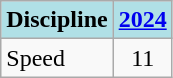<table class="wikitable" style="text-align: center;">
<tr>
<th style="background: #b0e0e6;">Discipline</th>
<th style="background: #b0e0e6;"><a href='#'>2024</a></th>
</tr>
<tr>
<td align="left">Speed</td>
<td>11</td>
</tr>
</table>
